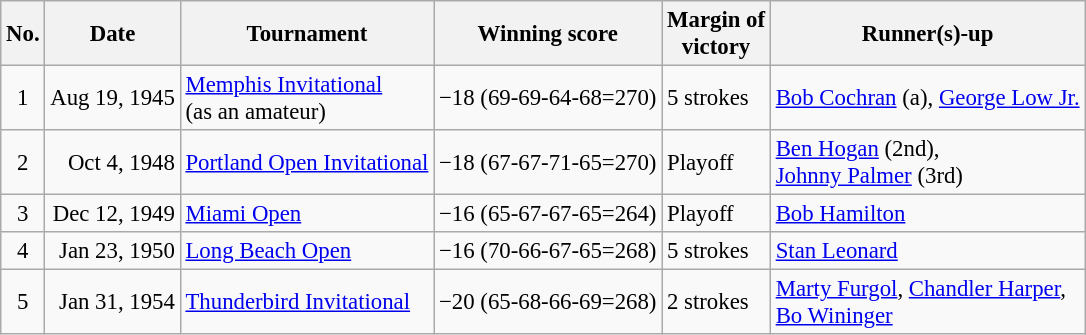<table class="wikitable" style="font-size:95%;">
<tr>
<th>No.</th>
<th>Date</th>
<th>Tournament</th>
<th>Winning score</th>
<th>Margin of<br>victory</th>
<th>Runner(s)-up</th>
</tr>
<tr>
<td align=center>1</td>
<td align=right>Aug 19, 1945</td>
<td><a href='#'>Memphis Invitational</a><br>(as an amateur)</td>
<td>−18 (69-69-64-68=270)</td>
<td>5 strokes</td>
<td> <a href='#'>Bob Cochran</a> (a),  <a href='#'>George Low Jr.</a></td>
</tr>
<tr>
<td align=center>2</td>
<td align=right>Oct 4, 1948</td>
<td><a href='#'>Portland Open Invitational</a></td>
<td>−18 (67-67-71-65=270)</td>
<td>Playoff</td>
<td> <a href='#'>Ben Hogan</a> (2nd),<br> <a href='#'>Johnny Palmer</a> (3rd)</td>
</tr>
<tr>
<td align=center>3</td>
<td align=right>Dec 12, 1949</td>
<td><a href='#'>Miami Open</a></td>
<td>−16 (65-67-67-65=264)</td>
<td>Playoff</td>
<td> <a href='#'>Bob Hamilton</a></td>
</tr>
<tr>
<td align=center>4</td>
<td align=right>Jan 23, 1950</td>
<td><a href='#'>Long Beach Open</a></td>
<td>−16 (70-66-67-65=268)</td>
<td>5 strokes</td>
<td> <a href='#'>Stan Leonard</a></td>
</tr>
<tr>
<td align=center>5</td>
<td align=right>Jan 31, 1954</td>
<td><a href='#'>Thunderbird Invitational</a></td>
<td>−20 (65-68-66-69=268)</td>
<td>2 strokes</td>
<td> <a href='#'>Marty Furgol</a>,  <a href='#'>Chandler Harper</a>,<br> <a href='#'>Bo Wininger</a></td>
</tr>
</table>
